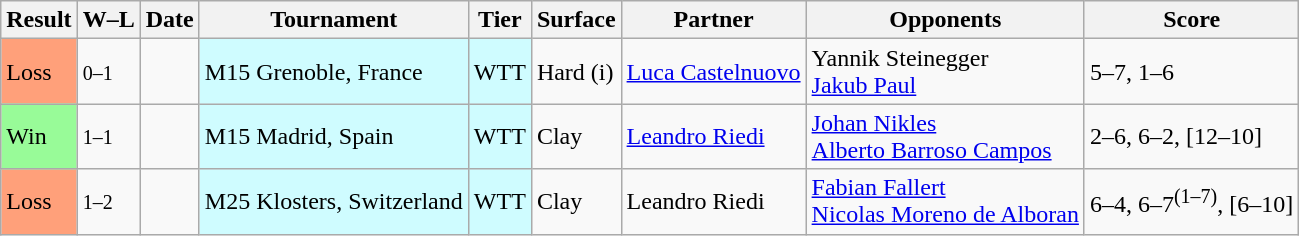<table class="sortable wikitable">
<tr>
<th>Result</th>
<th class="unsortable">W–L</th>
<th>Date</th>
<th>Tournament</th>
<th>Tier</th>
<th>Surface</th>
<th>Partner</th>
<th>Opponents</th>
<th class="unsortable">Score</th>
</tr>
<tr>
<td bgcolor=FFA07A>Loss</td>
<td><small>0–1</small></td>
<td></td>
<td style="background:#cffcff;">M15 Grenoble, France</td>
<td style="background:#cffcff;">WTT</td>
<td>Hard (i)</td>
<td> <a href='#'>Luca Castelnuovo</a></td>
<td> Yannik Steinegger<br> <a href='#'>Jakub Paul</a></td>
<td>5–7, 1–6</td>
</tr>
<tr>
<td bgcolor=98fb98>Win</td>
<td><small>1–1</small></td>
<td></td>
<td style="background:#cffcff;">M15 Madrid, Spain</td>
<td style="background:#cffcff;">WTT</td>
<td>Clay</td>
<td> <a href='#'>Leandro Riedi</a></td>
<td> <a href='#'>Johan Nikles</a><br> <a href='#'>Alberto Barroso Campos</a></td>
<td>2–6, 6–2, [12–10]</td>
</tr>
<tr>
<td bgcolor=FFA07A>Loss</td>
<td><small>1–2</small></td>
<td></td>
<td style="background:#cffcff;">M25 Klosters, Switzerland</td>
<td style="background:#cffcff;">WTT</td>
<td>Clay</td>
<td> Leandro Riedi</td>
<td> <a href='#'>Fabian Fallert</a><br> <a href='#'>Nicolas Moreno de Alboran</a></td>
<td>6–4, 6–7<sup>(1–7)</sup>, [6–10]</td>
</tr>
</table>
